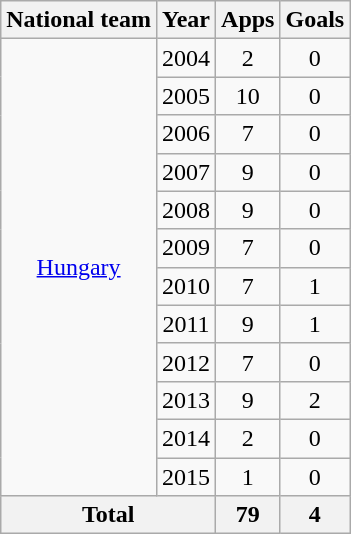<table class="wikitable" style="text-align:center">
<tr>
<th>National team</th>
<th>Year</th>
<th>Apps</th>
<th>Goals</th>
</tr>
<tr>
<td rowspan="12"><a href='#'>Hungary</a></td>
<td>2004</td>
<td>2</td>
<td>0</td>
</tr>
<tr>
<td>2005</td>
<td>10</td>
<td>0</td>
</tr>
<tr>
<td>2006</td>
<td>7</td>
<td>0</td>
</tr>
<tr>
<td>2007</td>
<td>9</td>
<td>0</td>
</tr>
<tr>
<td>2008</td>
<td>9</td>
<td>0</td>
</tr>
<tr>
<td>2009</td>
<td>7</td>
<td>0</td>
</tr>
<tr>
<td>2010</td>
<td>7</td>
<td>1</td>
</tr>
<tr>
<td>2011</td>
<td>9</td>
<td>1</td>
</tr>
<tr>
<td>2012</td>
<td>7</td>
<td>0</td>
</tr>
<tr>
<td>2013</td>
<td>9</td>
<td>2</td>
</tr>
<tr>
<td>2014</td>
<td>2</td>
<td>0</td>
</tr>
<tr>
<td>2015</td>
<td>1</td>
<td>0</td>
</tr>
<tr>
<th colspan="2">Total</th>
<th>79</th>
<th>4</th>
</tr>
</table>
